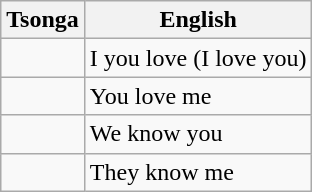<table class="wikitable">
<tr>
<th>Tsonga</th>
<th>English</th>
</tr>
<tr>
<td></td>
<td>I you love (I love you)</td>
</tr>
<tr>
<td></td>
<td>You love me</td>
</tr>
<tr>
<td></td>
<td>We know you</td>
</tr>
<tr>
<td></td>
<td>They know me</td>
</tr>
</table>
